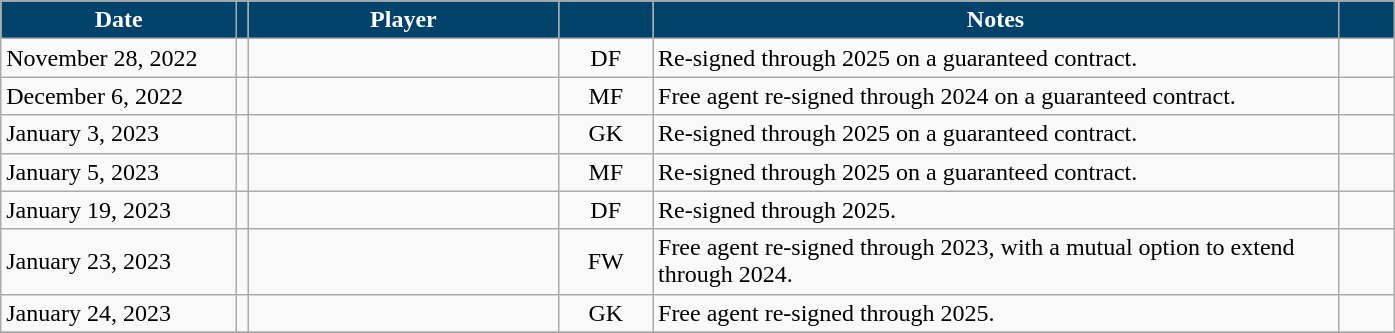<table class="wikitable sortable" style="text-align:left;">
<tr>
<th style="background:#01426A; color:#fff; width:150px;" data-sort-type="date">Date</th>
<th style="background:#01426A; color:#fff;"></th>
<th style="background:#01426A; color:#fff; width:200px;">Player</th>
<th style="background:#01426A; color:#fff; width:55px;"></th>
<th style="background:#01426A; color:#fff; width:450px;">Notes</th>
<th style="background:#01426A; color:#fff; width:30px;"></th>
</tr>
<tr>
<td>November 28, 2022</td>
<td></td>
<td></td>
<td align="center">DF</td>
<td>Re-signed through 2025 on a guaranteed contract.</td>
<td></td>
</tr>
<tr>
<td>December 6, 2022</td>
<td></td>
<td></td>
<td align="center">MF</td>
<td>Free agent re-signed through 2024 on a guaranteed contract.</td>
<td></td>
</tr>
<tr>
<td>January 3, 2023</td>
<td></td>
<td></td>
<td align="center">GK</td>
<td>Re-signed through 2025 on a guaranteed contract.</td>
<td></td>
</tr>
<tr>
<td>January 5, 2023</td>
<td></td>
<td></td>
<td align="center">MF</td>
<td>Re-signed through 2025 on a guaranteed contract.</td>
<td></td>
</tr>
<tr>
<td>January 19, 2023</td>
<td></td>
<td></td>
<td align="center">DF</td>
<td>Re-signed through 2025.</td>
<td></td>
</tr>
<tr>
<td>January 23, 2023</td>
<td></td>
<td></td>
<td align="center">FW</td>
<td>Free agent re-signed through 2023, with a mutual option to extend through 2024.</td>
<td></td>
</tr>
<tr>
<td>January 24, 2023</td>
<td></td>
<td></td>
<td align="center">GK</td>
<td>Free agent re-signed through 2025.</td>
<td></td>
</tr>
<tr>
</tr>
</table>
